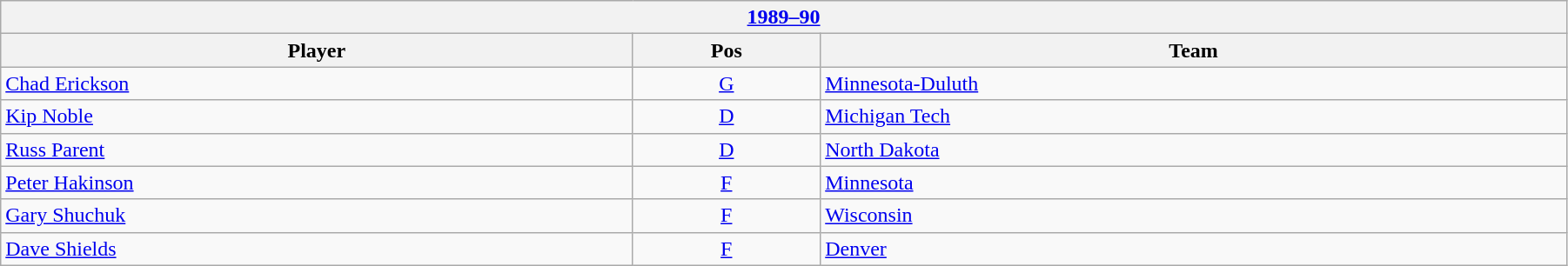<table class="wikitable" width=95%>
<tr>
<th colspan=3><a href='#'>1989–90</a></th>
</tr>
<tr>
<th>Player</th>
<th>Pos</th>
<th>Team</th>
</tr>
<tr>
<td><a href='#'>Chad Erickson</a></td>
<td align=center><a href='#'>G</a></td>
<td><a href='#'>Minnesota-Duluth</a></td>
</tr>
<tr>
<td><a href='#'>Kip Noble</a></td>
<td align=center><a href='#'>D</a></td>
<td><a href='#'>Michigan Tech</a></td>
</tr>
<tr>
<td><a href='#'>Russ Parent</a></td>
<td align=center><a href='#'>D</a></td>
<td><a href='#'>North Dakota</a></td>
</tr>
<tr>
<td><a href='#'>Peter Hakinson</a></td>
<td align=center><a href='#'>F</a></td>
<td><a href='#'>Minnesota</a></td>
</tr>
<tr>
<td><a href='#'>Gary Shuchuk</a></td>
<td align=center><a href='#'>F</a></td>
<td><a href='#'>Wisconsin</a></td>
</tr>
<tr>
<td><a href='#'>Dave Shields</a></td>
<td align=center><a href='#'>F</a></td>
<td><a href='#'>Denver</a></td>
</tr>
</table>
